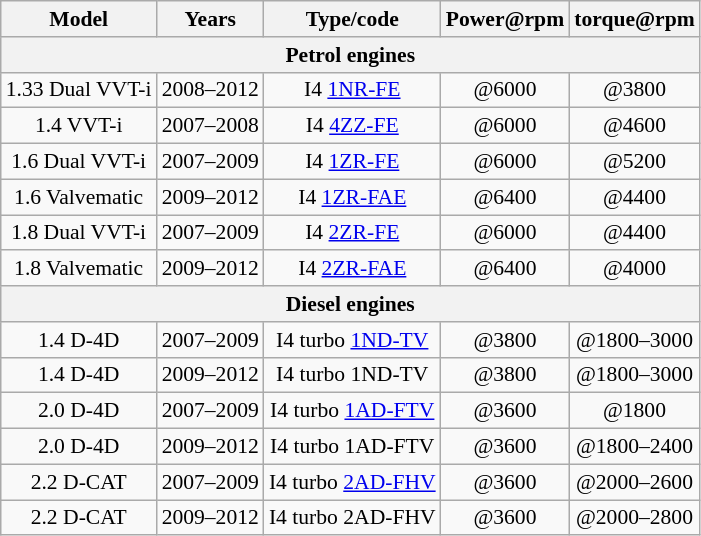<table class="wikitable" style="text-align: center; font-size: 90%;">
<tr>
<th>Model</th>
<th>Years</th>
<th>Type/code</th>
<th>Power@rpm</th>
<th>torque@rpm</th>
</tr>
<tr>
<th colspan=5>Petrol engines</th>
</tr>
<tr>
<td>1.33 Dual VVT-i</td>
<td>2008–2012</td>
<td> I4 <a href='#'>1NR-FE</a></td>
<td>@6000</td>
<td>@3800</td>
</tr>
<tr>
<td>1.4 VVT-i</td>
<td>2007–2008</td>
<td> I4 <a href='#'>4ZZ-FE</a></td>
<td>@6000</td>
<td>@4600</td>
</tr>
<tr>
<td>1.6 Dual VVT-i</td>
<td>2007–2009</td>
<td> I4 <a href='#'>1ZR-FE</a></td>
<td>@6000</td>
<td>@5200</td>
</tr>
<tr>
<td>1.6 Valvematic</td>
<td>2009–2012</td>
<td> I4 <a href='#'>1ZR-FAE</a></td>
<td>@6400</td>
<td>@4400</td>
</tr>
<tr>
<td>1.8 Dual VVT-i</td>
<td>2007–2009</td>
<td> I4 <a href='#'>2ZR-FE</a></td>
<td>@6000</td>
<td>@4400</td>
</tr>
<tr>
<td>1.8 Valvematic</td>
<td>2009–2012</td>
<td> I4 <a href='#'>2ZR-FAE</a></td>
<td>@6400</td>
<td>@4000</td>
</tr>
<tr>
<th colspan=5>Diesel engines</th>
</tr>
<tr>
<td>1.4 D-4D</td>
<td>2007–2009</td>
<td> I4 turbo <a href='#'>1ND-TV</a></td>
<td>@3800</td>
<td>@1800–3000</td>
</tr>
<tr>
<td>1.4 D-4D</td>
<td>2009–2012</td>
<td> I4 turbo 1ND-TV</td>
<td>@3800</td>
<td>@1800–3000</td>
</tr>
<tr>
<td>2.0 D-4D</td>
<td>2007–2009</td>
<td> I4 turbo <a href='#'>1AD-FTV</a></td>
<td>@3600</td>
<td>@1800</td>
</tr>
<tr>
<td>2.0 D-4D</td>
<td>2009–2012</td>
<td> I4 turbo 1AD-FTV</td>
<td>@3600</td>
<td>@1800–2400</td>
</tr>
<tr>
<td>2.2 D-CAT</td>
<td>2007–2009</td>
<td> I4 turbo <a href='#'>2AD-FHV</a></td>
<td>@3600</td>
<td>@2000–2600</td>
</tr>
<tr>
<td>2.2 D-CAT</td>
<td>2009–2012</td>
<td> I4 turbo 2AD-FHV</td>
<td>@3600</td>
<td>@2000–2800</td>
</tr>
</table>
